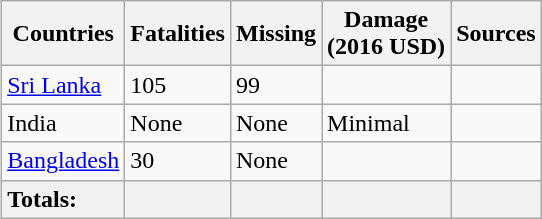<table class="wikitable sortable" style="float:right;clear:right;">
<tr>
<th>Countries</th>
<th>Fatalities</th>
<th>Missing</th>
<th>Damage<br>(2016 USD)</th>
<th class="unsortable">Sources</th>
</tr>
<tr>
<td><a href='#'>Sri Lanka</a></td>
<td>105</td>
<td>99</td>
<td></td>
<td></td>
</tr>
<tr>
<td>India</td>
<td>None</td>
<td>None</td>
<td>Minimal</td>
<td></td>
</tr>
<tr>
<td><a href='#'>Bangladesh</a></td>
<td>30</td>
<td>None</td>
<td></td>
<td></td>
</tr>
<tr class="sortbottom">
<th scope="row" style="text-align: left;">Totals:</th>
<th style="text-align:left;"></th>
<th style="text-align:left;"></th>
<th style="text-align:left;"></th>
<th></th>
</tr>
</table>
